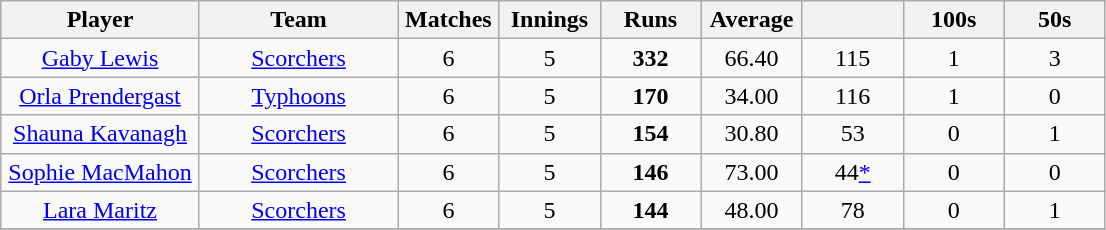<table class="wikitable" style="text-align:center;">
<tr>
<th width=125>Player</th>
<th width=125>Team</th>
<th width=60>Matches</th>
<th width=60>Innings</th>
<th width=60>Runs</th>
<th width=60>Average</th>
<th width=60></th>
<th width=60>100s</th>
<th width=60>50s</th>
</tr>
<tr>
<td><a href='#'>Gaby Lewis</a></td>
<td><a href='#'>Scorchers</a></td>
<td>6</td>
<td>5</td>
<td><strong>332</strong></td>
<td>66.40</td>
<td>115</td>
<td>1</td>
<td>3</td>
</tr>
<tr>
<td><a href='#'>Orla Prendergast</a></td>
<td><a href='#'>Typhoons</a></td>
<td>6</td>
<td>5</td>
<td><strong>170</strong></td>
<td>34.00</td>
<td>116</td>
<td>1</td>
<td>0</td>
</tr>
<tr>
<td><a href='#'>Shauna Kavanagh</a></td>
<td><a href='#'>Scorchers</a></td>
<td>6</td>
<td>5</td>
<td><strong>154</strong></td>
<td>30.80</td>
<td>53</td>
<td>0</td>
<td>1</td>
</tr>
<tr>
<td><a href='#'>Sophie MacMahon</a></td>
<td><a href='#'>Scorchers</a></td>
<td>6</td>
<td>5</td>
<td><strong>146</strong></td>
<td>73.00</td>
<td>44<a href='#'>*</a></td>
<td>0</td>
<td>0</td>
</tr>
<tr>
<td><a href='#'>Lara Maritz</a></td>
<td><a href='#'>Scorchers</a></td>
<td>6</td>
<td>5</td>
<td><strong>144</strong></td>
<td>48.00</td>
<td>78</td>
<td>0</td>
<td>1</td>
</tr>
<tr>
</tr>
</table>
